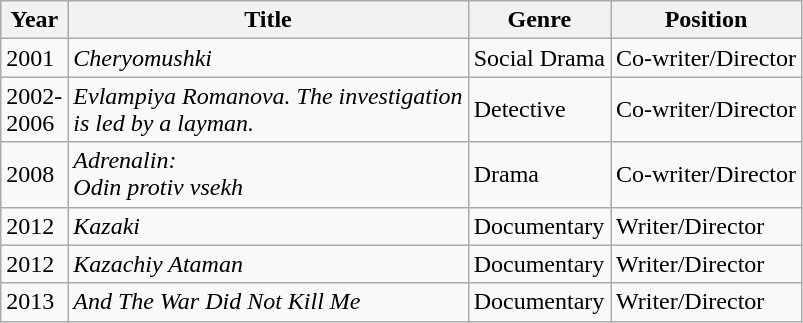<table class="wikitable">
<tr>
<th>Year</th>
<th>Title</th>
<th>Genre</th>
<th>Position</th>
</tr>
<tr>
<td>2001</td>
<td><em>Cheryomushki</em> </td>
<td>Social Drama</td>
<td>Co-writer/Director</td>
</tr>
<tr>
<td>2002-<br>2006</td>
<td><em>Evlampiya Romanova. The investigation</em><br><em>is led by a layman.</em></td>
<td>Detective</td>
<td>Co-writer/Director</td>
</tr>
<tr>
<td>2008</td>
<td><em>Adrenalin:</em><br><em>Odin protiv vsekh</em></td>
<td>Drama</td>
<td>Co-writer/Director</td>
</tr>
<tr>
<td>2012</td>
<td><em>Kazaki</em></td>
<td>Documentary</td>
<td>Writer/Director</td>
</tr>
<tr>
<td>2012</td>
<td><em>Kazachiy Ataman</em></td>
<td>Documentary</td>
<td>Writer/Director</td>
</tr>
<tr>
<td>2013</td>
<td><em>And The War Did Not Kill Me</em></td>
<td>Documentary</td>
<td>Writer/Director</td>
</tr>
</table>
